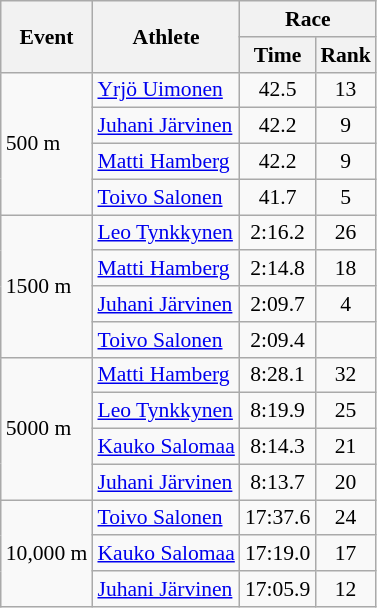<table class="wikitable" border="1" style="font-size:90%">
<tr>
<th rowspan=2>Event</th>
<th rowspan=2>Athlete</th>
<th colspan=2>Race</th>
</tr>
<tr>
<th>Time</th>
<th>Rank</th>
</tr>
<tr>
<td rowspan=4>500 m</td>
<td><a href='#'>Yrjö Uimonen</a></td>
<td align=center>42.5</td>
<td align=center>13</td>
</tr>
<tr>
<td><a href='#'>Juhani Järvinen</a></td>
<td align=center>42.2</td>
<td align=center>9</td>
</tr>
<tr>
<td><a href='#'>Matti Hamberg</a></td>
<td align=center>42.2</td>
<td align=center>9</td>
</tr>
<tr>
<td><a href='#'>Toivo Salonen</a></td>
<td align=center>41.7</td>
<td align=center>5</td>
</tr>
<tr>
<td rowspan=4>1500 m</td>
<td><a href='#'>Leo Tynkkynen</a></td>
<td align=center>2:16.2</td>
<td align=center>26</td>
</tr>
<tr>
<td><a href='#'>Matti Hamberg</a></td>
<td align=center>2:14.8</td>
<td align=center>18</td>
</tr>
<tr>
<td><a href='#'>Juhani Järvinen</a></td>
<td align=center>2:09.7</td>
<td align=center>4</td>
</tr>
<tr>
<td><a href='#'>Toivo Salonen</a></td>
<td align=center>2:09.4</td>
<td align=center></td>
</tr>
<tr>
<td rowspan=4>5000 m</td>
<td><a href='#'>Matti Hamberg</a></td>
<td align=center>8:28.1</td>
<td align=center>32</td>
</tr>
<tr>
<td><a href='#'>Leo Tynkkynen</a></td>
<td align=center>8:19.9</td>
<td align=center>25</td>
</tr>
<tr>
<td><a href='#'>Kauko Salomaa</a></td>
<td align=center>8:14.3</td>
<td align=center>21</td>
</tr>
<tr>
<td><a href='#'>Juhani Järvinen</a></td>
<td align=center>8:13.7</td>
<td align=center>20</td>
</tr>
<tr>
<td rowspan=3>10,000 m</td>
<td><a href='#'>Toivo Salonen</a></td>
<td align=center>17:37.6</td>
<td align=center>24</td>
</tr>
<tr>
<td><a href='#'>Kauko Salomaa</a></td>
<td align=center>17:19.0</td>
<td align=center>17</td>
</tr>
<tr>
<td><a href='#'>Juhani Järvinen</a></td>
<td align=center>17:05.9</td>
<td align=center>12</td>
</tr>
</table>
